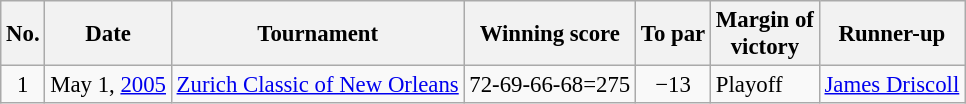<table class="wikitable" style="font-size:95%;">
<tr>
<th>No.</th>
<th>Date</th>
<th>Tournament</th>
<th>Winning score</th>
<th>To par</th>
<th>Margin of<br>victory</th>
<th>Runner-up</th>
</tr>
<tr>
<td align=center>1</td>
<td align=right>May 1, <a href='#'>2005</a></td>
<td><a href='#'>Zurich Classic of New Orleans</a></td>
<td align=right>72-69-66-68=275</td>
<td align=center>−13</td>
<td>Playoff</td>
<td> <a href='#'>James Driscoll</a></td>
</tr>
</table>
